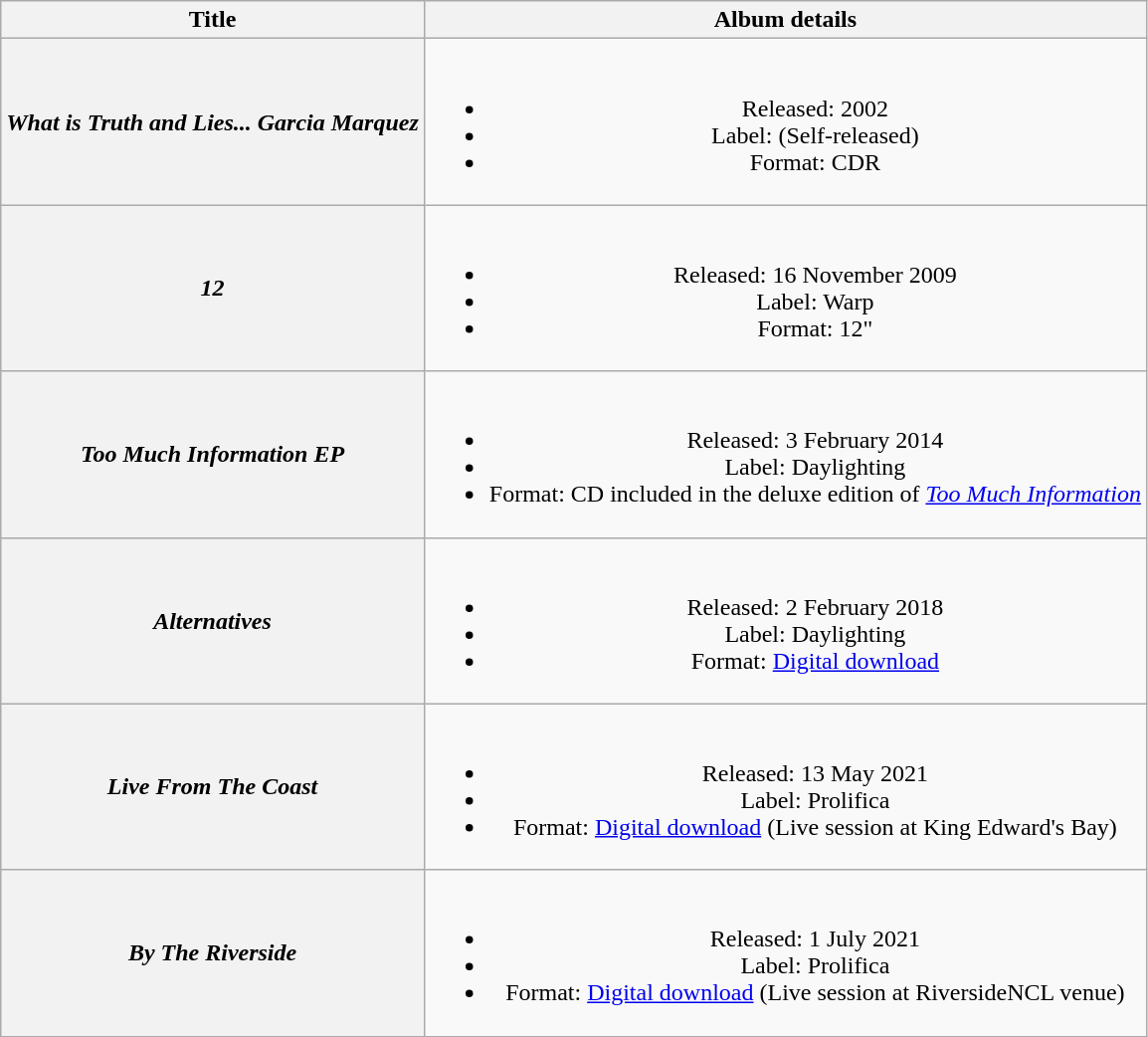<table class="wikitable plainrowheaders" style="text-align:center;">
<tr>
<th scope="col">Title</th>
<th scope="col">Album details</th>
</tr>
<tr>
<th scope="row"><em>What is Truth and Lies... Garcia Marquez</em></th>
<td><br><ul><li>Released: 2002</li><li>Label: (Self-released)</li><li>Format: CDR</li></ul></td>
</tr>
<tr>
<th scope="row"><em>12</em></th>
<td><br><ul><li>Released: 16 November 2009</li><li>Label: Warp</li><li>Format: 12"</li></ul></td>
</tr>
<tr>
<th scope="row"><em>Too Much Information EP</em></th>
<td><br><ul><li>Released: 3 February 2014</li><li>Label: Daylighting</li><li>Format: CD included in the deluxe edition of <em><a href='#'>Too Much Information</a></em></li></ul></td>
</tr>
<tr>
<th scope="row"><em>Alternatives</em></th>
<td><br><ul><li>Released: 2 February 2018</li><li>Label: Daylighting</li><li>Format: <a href='#'>Digital download</a></li></ul></td>
</tr>
<tr>
<th scope="row"><em>Live From The Coast</em></th>
<td><br><ul><li>Released: 13 May 2021</li><li>Label: Prolifica</li><li>Format: <a href='#'>Digital download</a> (Live session at King Edward's Bay)</li></ul></td>
</tr>
<tr>
<th scope="row"><em>By The Riverside</em></th>
<td><br><ul><li>Released: 1 July 2021</li><li>Label: Prolifica</li><li>Format: <a href='#'>Digital download</a> (Live session at RiversideNCL venue)</li></ul></td>
</tr>
</table>
